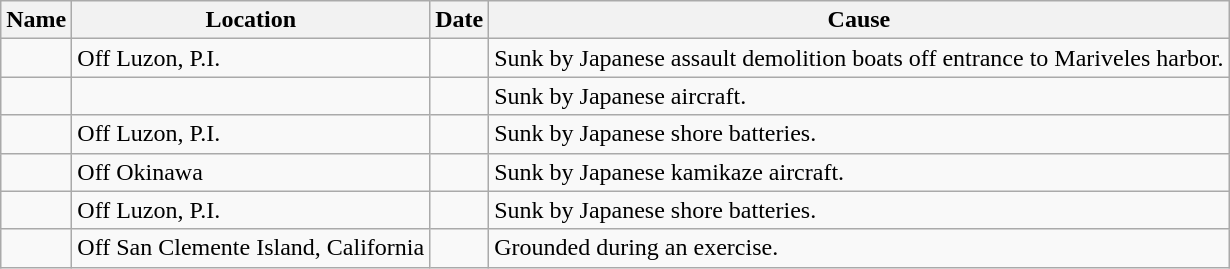<table class="wikitable sortable">
<tr>
<th>Name</th>
<th>Location</th>
<th>Date</th>
<th>Cause</th>
</tr>
<tr>
<td></td>
<td>Off Luzon, P.I.</td>
<td></td>
<td>Sunk by Japanese assault demolition boats off entrance to Mariveles harbor.</td>
</tr>
<tr>
<td></td>
<td></td>
<td></td>
<td>Sunk by Japanese aircraft.</td>
</tr>
<tr>
<td></td>
<td>Off Luzon, P.I.</td>
<td></td>
<td>Sunk by Japanese shore batteries.</td>
</tr>
<tr>
<td></td>
<td>Off Okinawa</td>
<td></td>
<td>Sunk by Japanese kamikaze aircraft.</td>
</tr>
<tr>
<td></td>
<td>Off Luzon, P.I.</td>
<td></td>
<td>Sunk by Japanese shore batteries.</td>
</tr>
<tr>
<td></td>
<td>Off San Clemente Island, California</td>
<td></td>
<td>Grounded during an exercise.</td>
</tr>
</table>
